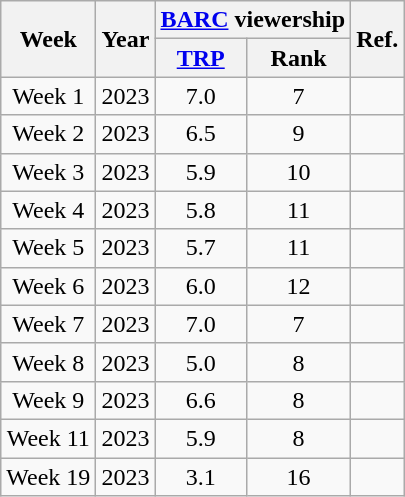<table class="wikitable sortable" style="text-align:center">
<tr>
<th rowspan="2">Week</th>
<th rowspan="2">Year</th>
<th colspan="2"><a href='#'>BARC</a> viewership</th>
<th rowspan="2">Ref.</th>
</tr>
<tr>
<th><a href='#'>TRP</a></th>
<th>Rank</th>
</tr>
<tr>
<td>Week 1</td>
<td>2023</td>
<td>7.0</td>
<td>7</td>
<td></td>
</tr>
<tr>
<td>Week 2</td>
<td>2023</td>
<td>6.5</td>
<td>9</td>
<td></td>
</tr>
<tr>
<td>Week 3</td>
<td>2023</td>
<td>5.9</td>
<td>10</td>
<td></td>
</tr>
<tr>
<td>Week 4</td>
<td>2023</td>
<td>5.8</td>
<td>11</td>
<td></td>
</tr>
<tr>
<td>Week 5</td>
<td>2023</td>
<td>5.7</td>
<td>11</td>
<td></td>
</tr>
<tr>
<td>Week 6</td>
<td>2023</td>
<td>6.0</td>
<td>12</td>
<td></td>
</tr>
<tr>
<td>Week 7</td>
<td>2023</td>
<td>7.0</td>
<td>7</td>
<td></td>
</tr>
<tr>
<td>Week 8</td>
<td>2023</td>
<td>5.0</td>
<td>8</td>
<td></td>
</tr>
<tr>
<td>Week 9</td>
<td>2023</td>
<td>6.6</td>
<td>8</td>
<td></td>
</tr>
<tr>
<td>Week 11</td>
<td>2023</td>
<td>5.9</td>
<td>8</td>
<td></td>
</tr>
<tr>
<td>Week 19</td>
<td>2023</td>
<td>3.1</td>
<td>16</td>
<td></td>
</tr>
</table>
